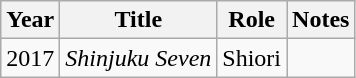<table class="wikitable sortable">
<tr>
<th>Year</th>
<th>Title</th>
<th>Role</th>
<th class="unsortable">Notes</th>
</tr>
<tr>
<td>2017</td>
<td><em>Shinjuku Seven</em></td>
<td>Shiori</td>
<td></td>
</tr>
</table>
